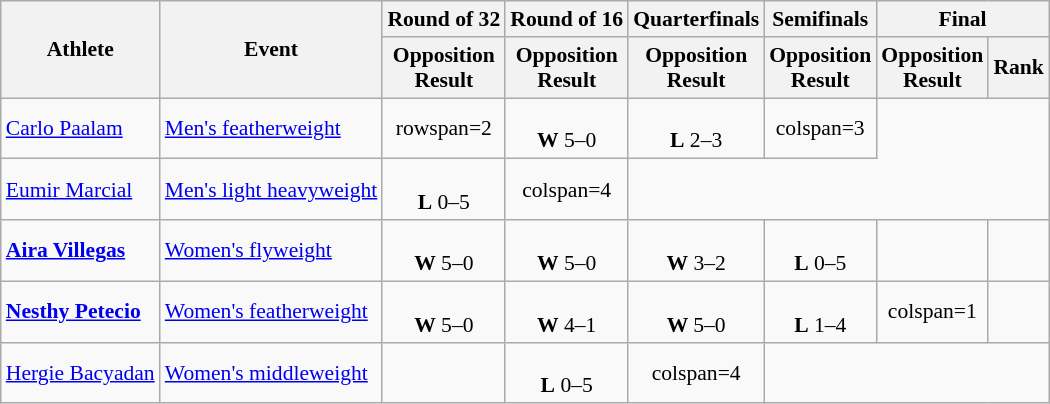<table class="wikitable" style="font-size:90%">
<tr>
<th rowspan=2">Athlete</th>
<th rowspan=2">Event</th>
<th>Round of 32</th>
<th>Round of 16</th>
<th>Quarterfinals</th>
<th>Semifinals</th>
<th colspan=2>Final</th>
</tr>
<tr>
<th>Opposition<br>Result</th>
<th>Opposition<br>Result</th>
<th>Opposition<br>Result</th>
<th>Opposition<br>Result</th>
<th>Opposition<br>Result</th>
<th>Rank</th>
</tr>
<tr align=center>
<td align=left><a href='#'>Carlo Paalam</a></td>
<td align=left><a href='#'>Men's featherweight</a></td>
<td>rowspan=2 </td>
<td><br><strong>W</strong> 5–0</td>
<td><br><strong>L</strong> 2–3</td>
<td>colspan=3 </td>
</tr>
<tr align=center>
<td align=left><a href='#'>Eumir Marcial</a></td>
<td align=left><a href='#'>Men's light heavyweight</a></td>
<td><br><strong>L</strong> 0–5</td>
<td>colspan=4 </td>
</tr>
<tr align=center>
<td align=left><strong><a href='#'>Aira Villegas</a></strong></td>
<td align=left><a href='#'>Women's flyweight</a></td>
<td><br><strong>W</strong> 5–0</td>
<td><br><strong>W</strong> 5–0</td>
<td><br><strong>W</strong> 3–2</td>
<td><br><strong>L</strong> 0–5</td>
<td></td>
<td></td>
</tr>
<tr align=center>
<td align=left><strong><a href='#'>Nesthy Petecio</a></strong></td>
<td align=left><a href='#'>Women's featherweight</a></td>
<td><br><strong>W</strong> 5–0</td>
<td><br><strong>W</strong> 4–1</td>
<td><br><strong>W </strong> 5–0</td>
<td><br><strong>L</strong> 1–4</td>
<td>colspan=1 </td>
<td></td>
</tr>
<tr align=center>
<td align=left><a href='#'>Hergie Bacyadan</a></td>
<td align=left><a href='#'>Women's middleweight</a></td>
<td></td>
<td><br><strong>L</strong> 0–5</td>
<td>colspan=4 </td>
</tr>
</table>
